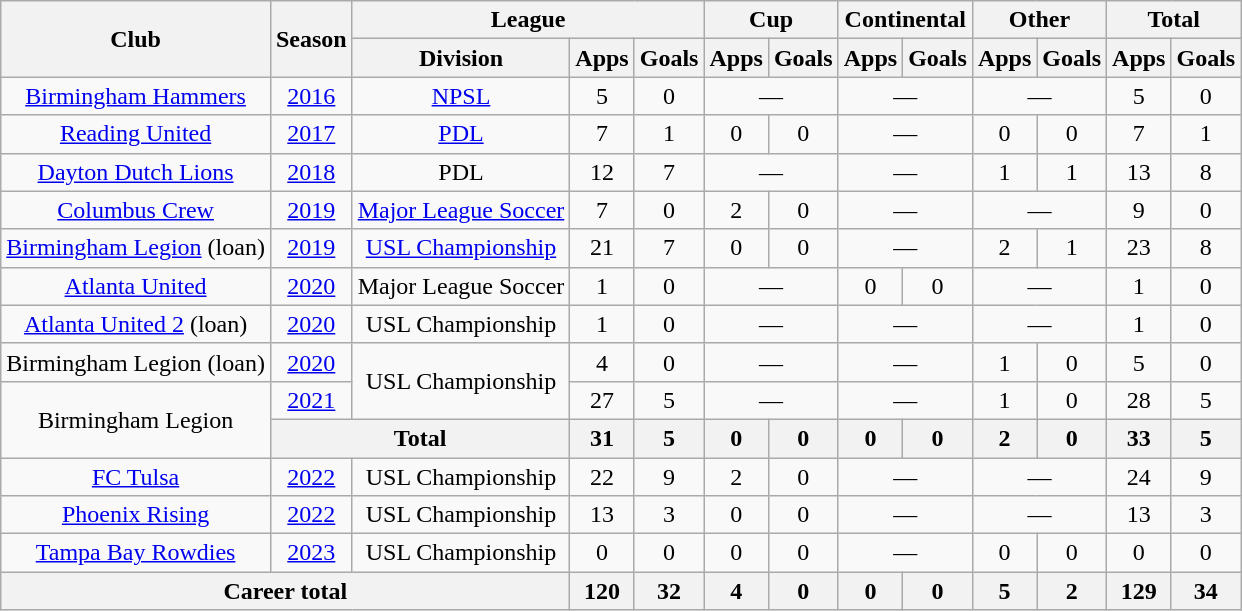<table class="wikitable" style="text-align: center;">
<tr>
<th rowspan=2>Club</th>
<th rowspan=2>Season</th>
<th colspan=3>League</th>
<th colspan=2>Cup</th>
<th colspan=2>Continental</th>
<th colspan=2>Other</th>
<th colspan=2>Total</th>
</tr>
<tr>
<th>Division</th>
<th>Apps</th>
<th>Goals</th>
<th>Apps</th>
<th>Goals</th>
<th>Apps</th>
<th>Goals</th>
<th>Apps</th>
<th>Goals</th>
<th>Apps</th>
<th>Goals</th>
</tr>
<tr>
<td><a href='#'>Birmingham Hammers</a></td>
<td><a href='#'>2016</a></td>
<td><a href='#'>NPSL</a></td>
<td>5</td>
<td>0</td>
<td colspan=2>—</td>
<td colspan=2>—</td>
<td colspan=2>—</td>
<td>5</td>
<td>0</td>
</tr>
<tr>
<td><a href='#'>Reading United</a></td>
<td><a href='#'>2017</a></td>
<td><a href='#'>PDL</a></td>
<td>7</td>
<td>1</td>
<td>0</td>
<td>0</td>
<td colspan=2>—</td>
<td>0</td>
<td>0</td>
<td>7</td>
<td>1</td>
</tr>
<tr>
<td><a href='#'>Dayton Dutch Lions</a></td>
<td><a href='#'>2018</a></td>
<td>PDL</td>
<td>12</td>
<td>7</td>
<td colspan=2>—</td>
<td colspan=2>—</td>
<td>1</td>
<td>1</td>
<td>13</td>
<td>8</td>
</tr>
<tr>
<td><a href='#'>Columbus Crew</a></td>
<td><a href='#'>2019</a></td>
<td><a href='#'>Major League Soccer</a></td>
<td>7</td>
<td>0</td>
<td>2</td>
<td>0</td>
<td colspan=2>—</td>
<td colspan=2>—</td>
<td>9</td>
<td>0</td>
</tr>
<tr>
<td><a href='#'>Birmingham Legion</a> (loan)</td>
<td><a href='#'>2019</a></td>
<td><a href='#'>USL Championship</a></td>
<td>21</td>
<td>7</td>
<td>0</td>
<td>0</td>
<td colspan=2>—</td>
<td>2</td>
<td>1</td>
<td>23</td>
<td>8</td>
</tr>
<tr>
<td><a href='#'>Atlanta United</a></td>
<td><a href='#'>2020</a></td>
<td>Major League Soccer</td>
<td>1</td>
<td>0</td>
<td colspan=2>—</td>
<td>0</td>
<td>0</td>
<td colspan=2>—</td>
<td>1</td>
<td>0</td>
</tr>
<tr>
<td><a href='#'>Atlanta United 2</a> (loan)</td>
<td><a href='#'>2020</a></td>
<td>USL Championship</td>
<td>1</td>
<td>0</td>
<td colspan=2>—</td>
<td colspan=2>—</td>
<td colspan=2>—</td>
<td>1</td>
<td>0</td>
</tr>
<tr>
<td>Birmingham Legion (loan)</td>
<td><a href='#'>2020</a></td>
<td rowspan=2>USL Championship</td>
<td>4</td>
<td>0</td>
<td colspan=2>—</td>
<td colspan=2>—</td>
<td>1</td>
<td>0</td>
<td>5</td>
<td>0</td>
</tr>
<tr>
<td rowspan=2>Birmingham Legion</td>
<td><a href='#'>2021</a></td>
<td>27</td>
<td>5</td>
<td colspan=2>—</td>
<td colspan=2>—</td>
<td>1</td>
<td>0</td>
<td>28</td>
<td>5</td>
</tr>
<tr>
<th colspan=2>Total</th>
<th>31</th>
<th>5</th>
<th>0</th>
<th>0</th>
<th>0</th>
<th>0</th>
<th>2</th>
<th>0</th>
<th>33</th>
<th>5</th>
</tr>
<tr>
<td><a href='#'>FC Tulsa</a></td>
<td><a href='#'>2022</a></td>
<td>USL Championship</td>
<td>22</td>
<td>9</td>
<td>2</td>
<td>0</td>
<td colspan=2>—</td>
<td colspan=2>—</td>
<td>24</td>
<td>9</td>
</tr>
<tr>
<td><a href='#'>Phoenix Rising</a></td>
<td><a href='#'>2022</a></td>
<td>USL Championship</td>
<td>13</td>
<td>3</td>
<td>0</td>
<td>0</td>
<td colspan=2>—</td>
<td colspan=2>—</td>
<td>13</td>
<td>3</td>
</tr>
<tr>
<td><a href='#'>Tampa Bay Rowdies</a></td>
<td><a href='#'>2023</a></td>
<td>USL Championship</td>
<td>0</td>
<td>0</td>
<td>0</td>
<td>0</td>
<td colspan=2>—</td>
<td>0</td>
<td>0</td>
<td>0</td>
<td>0</td>
</tr>
<tr>
<th colspan=3>Career total</th>
<th>120</th>
<th>32</th>
<th>4</th>
<th>0</th>
<th>0</th>
<th>0</th>
<th>5</th>
<th>2</th>
<th>129</th>
<th>34</th>
</tr>
</table>
